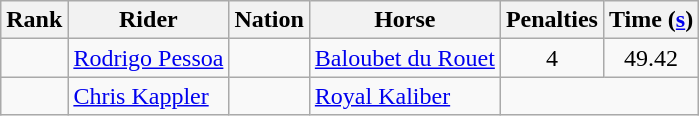<table class="wikitable sortable" style="text-align:center">
<tr>
<th>Rank</th>
<th>Rider</th>
<th>Nation</th>
<th>Horse</th>
<th>Penalties</th>
<th>Time (<a href='#'>s</a>)</th>
</tr>
<tr>
<td></td>
<td align=left><a href='#'>Rodrigo Pessoa</a></td>
<td align=left></td>
<td align=left><a href='#'>Baloubet du Rouet</a></td>
<td>4</td>
<td>49.42</td>
</tr>
<tr>
<td></td>
<td align=left><a href='#'>Chris Kappler</a></td>
<td align=left></td>
<td align=left><a href='#'>Royal Kaliber</a></td>
<td colspan=2 data-sort-value=99.99></td>
</tr>
</table>
